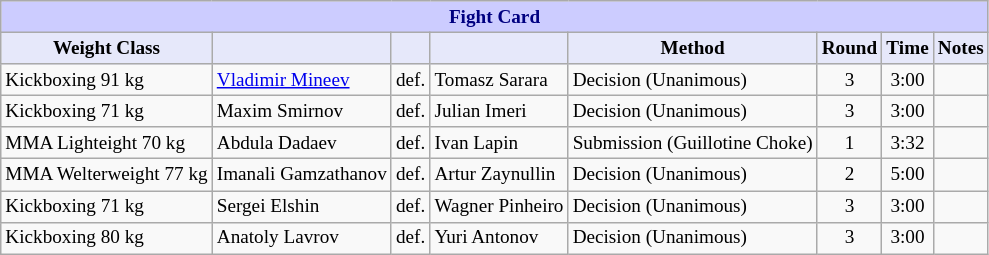<table class="wikitable" style="font-size: 80%;">
<tr>
<th colspan="8" style="background-color: #ccf; color: #000080; text-align: center;"><strong>Fight Card</strong></th>
</tr>
<tr>
<th colspan="1" style="background-color: #E6E8FA; color: #000000; text-align: center;">Weight Class</th>
<th colspan="1" style="background-color: #E6E8FA; color: #000000; text-align: center;"></th>
<th colspan="1" style="background-color: #E6E8FA; color: #000000; text-align: center;"></th>
<th colspan="1" style="background-color: #E6E8FA; color: #000000; text-align: center;"></th>
<th colspan="1" style="background-color: #E6E8FA; color: #000000; text-align: center;">Method</th>
<th colspan="1" style="background-color: #E6E8FA; color: #000000; text-align: center;">Round</th>
<th colspan="1" style="background-color: #E6E8FA; color: #000000; text-align: center;">Time</th>
<th colspan="1" style="background-color: #E6E8FA; color: #000000; text-align: center;">Notes</th>
</tr>
<tr>
<td>Kickboxing 91 kg</td>
<td> <a href='#'>Vladimir Mineev</a></td>
<td>def.</td>
<td> Tomasz Sarara</td>
<td>Decision (Unanimous)</td>
<td align=center>3</td>
<td align=center>3:00</td>
<td></td>
</tr>
<tr>
<td>Kickboxing 71 kg</td>
<td> Maxim Smirnov</td>
<td>def.</td>
<td> Julian Imeri</td>
<td>Decision (Unanimous)</td>
<td align=center>3</td>
<td align=center>3:00</td>
<td></td>
</tr>
<tr>
<td>MMA Lighteight 70 kg</td>
<td> Abdula Dadaev</td>
<td>def.</td>
<td> Ivan Lapin</td>
<td>Submission (Guillotine Choke)</td>
<td align=center>1</td>
<td align=center>3:32</td>
<td></td>
</tr>
<tr>
<td>MMA Welterweight 77 kg</td>
<td> Imanali Gamzathanov</td>
<td>def.</td>
<td> Artur Zaynullin</td>
<td>Decision (Unanimous)</td>
<td align=center>2</td>
<td align=center>5:00</td>
<td></td>
</tr>
<tr>
<td>Kickboxing 71 kg</td>
<td> Sergei Elshin</td>
<td>def.</td>
<td> Wagner Pinheiro</td>
<td>Decision (Unanimous)</td>
<td align=center>3</td>
<td align=center>3:00</td>
<td></td>
</tr>
<tr>
<td>Kickboxing 80 kg</td>
<td> Anatoly Lavrov</td>
<td>def.</td>
<td> Yuri Antonov</td>
<td>Decision (Unanimous)</td>
<td align=center>3</td>
<td align=center>3:00</td>
<td></td>
</tr>
</table>
